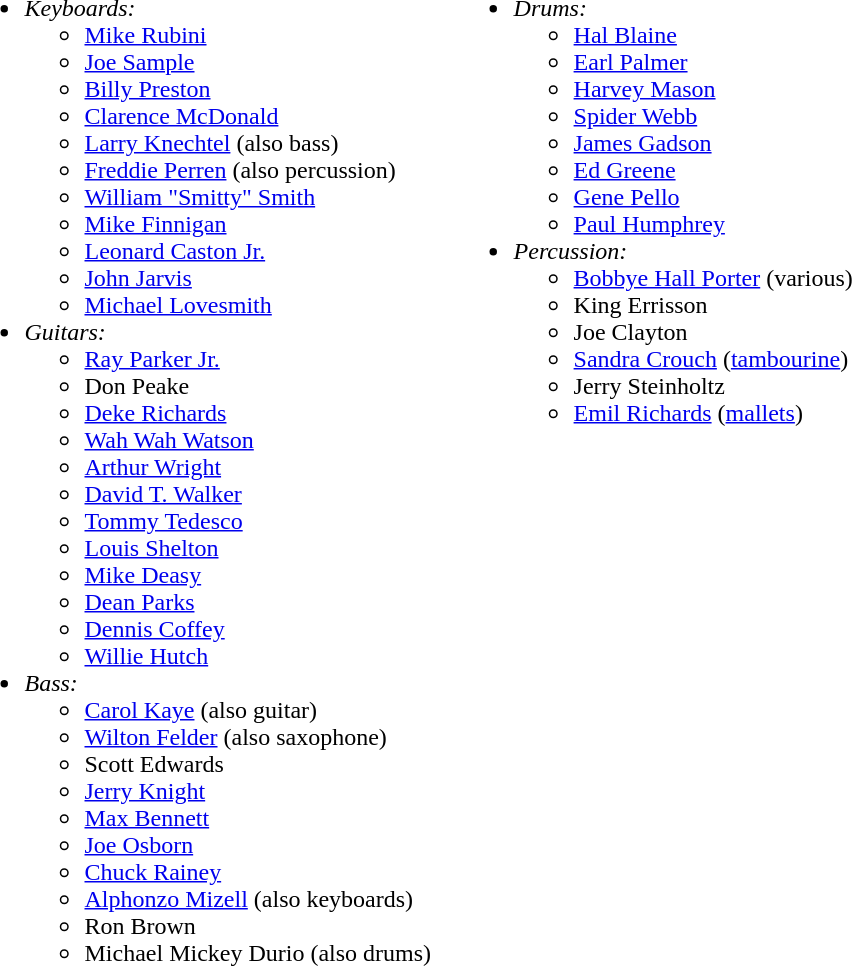<table cellpadding=0 cellspacing=15>
<tr>
<td style="width:50%; vertical-align:top;"><br><ul><li><em>Keyboards:</em><ul><li><a href='#'>Mike Rubini</a></li><li><a href='#'>Joe Sample</a></li><li><a href='#'>Billy Preston</a></li><li><a href='#'>Clarence McDonald</a></li><li><a href='#'>Larry Knechtel</a> (also bass)</li><li><a href='#'>Freddie Perren</a> (also percussion)</li><li><a href='#'>William "Smitty" Smith</a></li><li><a href='#'>Mike Finnigan</a></li><li><a href='#'>Leonard Caston Jr.</a></li><li><a href='#'>John Jarvis</a></li><li><a href='#'>Michael Lovesmith</a></li></ul></li><li><em>Guitars:</em><ul><li><a href='#'>Ray Parker Jr.</a></li><li>Don Peake</li><li><a href='#'>Deke Richards</a></li><li><a href='#'>Wah Wah Watson</a></li><li><a href='#'>Arthur Wright</a></li><li><a href='#'>David T. Walker</a></li><li><a href='#'>Tommy Tedesco</a></li><li><a href='#'>Louis Shelton</a></li><li><a href='#'>Mike Deasy</a></li><li><a href='#'>Dean Parks</a></li><li><a href='#'>Dennis Coffey</a></li><li><a href='#'>Willie Hutch</a></li></ul></li><li><em>Bass:</em><ul><li><a href='#'>Carol Kaye</a> (also guitar)</li><li><a href='#'>Wilton Felder</a> (also saxophone)</li><li>Scott Edwards</li><li><a href='#'>Jerry Knight</a></li><li><a href='#'>Max Bennett</a></li><li><a href='#'>Joe Osborn</a></li><li><a href='#'>Chuck Rainey</a></li><li><a href='#'>Alphonzo Mizell</a> (also keyboards)</li><li>Ron Brown</li><li>Michael Mickey Durio  (also drums)</li></ul></li></ul></td>
<td style="width:50%; vertical-align:top;"><br><ul><li><em>Drums:</em><ul><li><a href='#'>Hal Blaine</a></li><li><a href='#'>Earl Palmer</a></li><li><a href='#'>Harvey Mason</a></li><li><a href='#'>Spider Webb</a></li><li><a href='#'>James Gadson</a></li><li><a href='#'>Ed Greene</a></li><li><a href='#'>Gene Pello</a></li><li><a href='#'>Paul Humphrey</a></li></ul></li><li><em>Percussion:</em><ul><li><a href='#'>Bobbye Hall Porter</a> (various)</li><li>King Errisson</li><li>Joe Clayton</li><li><a href='#'>Sandra Crouch</a> (<a href='#'>tambourine</a>)</li><li>Jerry Steinholtz</li><li><a href='#'>Emil Richards</a> (<a href='#'>mallets</a>)</li></ul></li></ul></td>
</tr>
</table>
